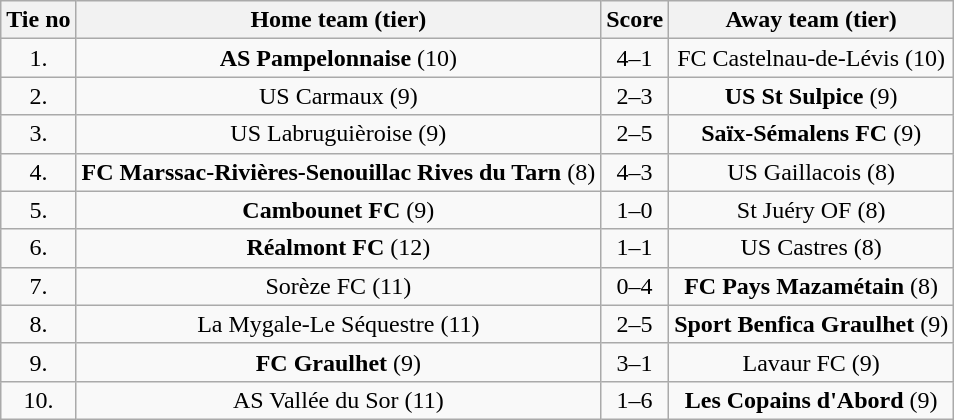<table class="wikitable" style="text-align: center">
<tr>
<th>Tie no</th>
<th>Home team (tier)</th>
<th>Score</th>
<th>Away team (tier)</th>
</tr>
<tr>
<td>1.</td>
<td><strong>AS Pampelonnaise</strong> (10)</td>
<td>4–1</td>
<td>FC Castelnau-de-Lévis (10)</td>
</tr>
<tr>
<td>2.</td>
<td>US Carmaux (9)</td>
<td>2–3</td>
<td><strong>US St Sulpice</strong> (9)</td>
</tr>
<tr>
<td>3.</td>
<td>US Labruguièroise (9)</td>
<td>2–5</td>
<td><strong>Saïx-Sémalens FC</strong> (9)</td>
</tr>
<tr>
<td>4.</td>
<td><strong>FC Marssac-Rivières-Senouillac Rives du Tarn</strong> (8)</td>
<td>4–3</td>
<td>US Gaillacois (8)</td>
</tr>
<tr>
<td>5.</td>
<td><strong>Cambounet FC</strong> (9)</td>
<td>1–0</td>
<td>St Juéry OF (8)</td>
</tr>
<tr>
<td>6.</td>
<td><strong>Réalmont FC</strong> (12)</td>
<td>1–1 </td>
<td>US Castres (8)</td>
</tr>
<tr>
<td>7.</td>
<td>Sorèze FC (11)</td>
<td>0–4</td>
<td><strong>FC Pays Mazamétain</strong> (8)</td>
</tr>
<tr>
<td>8.</td>
<td>La Mygale-Le Séquestre (11)</td>
<td>2–5</td>
<td><strong>Sport Benfica Graulhet</strong> (9)</td>
</tr>
<tr>
<td>9.</td>
<td><strong>FC Graulhet</strong> (9)</td>
<td>3–1</td>
<td>Lavaur FC (9)</td>
</tr>
<tr>
<td>10.</td>
<td>AS Vallée du Sor (11)</td>
<td>1–6</td>
<td><strong>Les Copains d'Abord</strong> (9)</td>
</tr>
</table>
